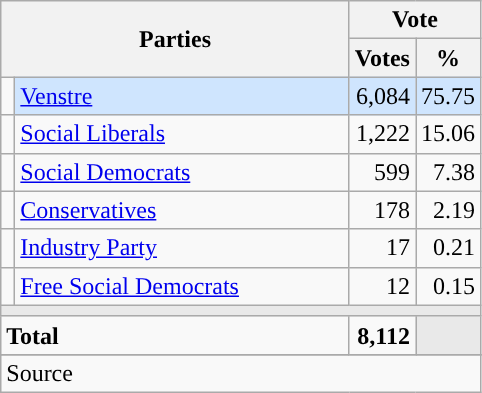<table class="wikitable" style="text-align:right;">
<tr>
<th style="text-align:centre;" rowspan="2" colspan="2" width="225">Parties</th>
<th colspan="3">Vote</th>
</tr>
<tr>
<th width="15">Votes</th>
<th width="15">%</th>
</tr>
<tr>
<td width="2" style="color:inherit;background:"></td>
<td bgcolor=#cfe5fe  align="left"><a href='#'>Venstre</a></td>
<td bgcolor=#cfe5fe>6,084</td>
<td bgcolor=#cfe5fe>75.75</td>
</tr>
<tr>
<td width="2" style="color:inherit;background:"></td>
<td align="left"><a href='#'>Social Liberals</a></td>
<td>1,222</td>
<td>15.06</td>
</tr>
<tr>
<td width="2" style="color:inherit;background:"></td>
<td align="left"><a href='#'>Social Democrats</a></td>
<td>599</td>
<td>7.38</td>
</tr>
<tr>
<td width="2" style="color:inherit;background:"></td>
<td align="left"><a href='#'>Conservatives</a></td>
<td>178</td>
<td>2.19</td>
</tr>
<tr>
<td width="2" style="color:inherit;background:"></td>
<td align="left"><a href='#'>Industry Party</a></td>
<td>17</td>
<td>0.21</td>
</tr>
<tr>
<td width="2" style="color:inherit;background:"></td>
<td align="left"><a href='#'>Free Social Democrats</a></td>
<td>12</td>
<td>0.15</td>
</tr>
<tr>
<td colspan="7" bgcolor="#E9E9E9"></td>
</tr>
<tr>
<td align="left" colspan="2"><strong>Total</strong></td>
<td><strong>8,112</strong></td>
<td bgcolor="#E9E9E9" colspan="2"></td>
</tr>
<tr>
</tr>
<tr>
<td align="left" colspan="6">Source</td>
</tr>
</table>
